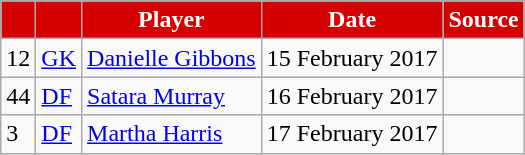<table class="wikitable plainrowheaders sortable">
<tr>
<th style="background:#d50000; color:white; text-align:center;"></th>
<th style="background:#d50000; color:white; text-align:center;"></th>
<th style="background:#d50000; color:white; text-align:center; " scope=col><strong>Player</strong></th>
<th style="background:#d50000; color:white; text-align:center; " scope=col><strong>Date</strong></th>
<th style="background:#d50000; color:white; text-align:center;"><strong>Source</strong></th>
</tr>
<tr>
<td>12</td>
<td><a href='#'>GK</a></td>
<td> <a href='#'>Danielle Gibbons</a></td>
<td>15 February 2017</td>
<td></td>
</tr>
<tr>
<td>44</td>
<td><a href='#'>DF</a></td>
<td> <a href='#'>Satara Murray</a></td>
<td>16 February 2017</td>
<td></td>
</tr>
<tr>
<td>3</td>
<td><a href='#'>DF</a></td>
<td> <a href='#'>Martha Harris</a></td>
<td>17 February 2017</td>
<td></td>
</tr>
</table>
